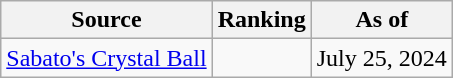<table class="wikitable" style=text-align:center>
<tr>
<th>Source</th>
<th>Ranking</th>
<th>As of</th>
</tr>
<tr>
<td align="left"><a href='#'>Sabato's Crystal Ball</a></td>
<td></td>
<td>July 25, 2024</td>
</tr>
</table>
